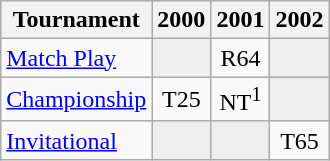<table class="wikitable" style="text-align:center;">
<tr>
<th>Tournament</th>
<th>2000</th>
<th>2001</th>
<th>2002</th>
</tr>
<tr>
<td align="left"><a href='#'>Match Play</a></td>
<td style="background:#eeeeee;"></td>
<td>R64</td>
<td style="background:#eeeeee;"></td>
</tr>
<tr>
<td align="left"><a href='#'>Championship</a></td>
<td>T25</td>
<td>NT<sup>1</sup></td>
<td style="background:#eeeeee;"></td>
</tr>
<tr>
<td align="left"><a href='#'>Invitational</a></td>
<td style="background:#eeeeee;"></td>
<td style="background:#eeeeee;"></td>
<td>T65</td>
</tr>
</table>
